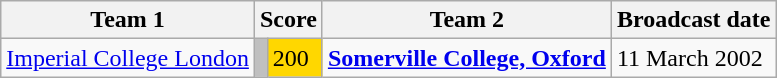<table class="wikitable" border="1">
<tr>
<th>Team 1</th>
<th colspan=2>Score</th>
<th>Team 2</th>
<th>Broadcast date</th>
</tr>
<tr>
<td><a href='#'>Imperial College London</a></td>
<td style="background:silver"></td>
<td style="background:gold">200</td>
<td><strong><a href='#'>Somerville College, Oxford</a></strong></td>
<td>11 March 2002</td>
</tr>
</table>
